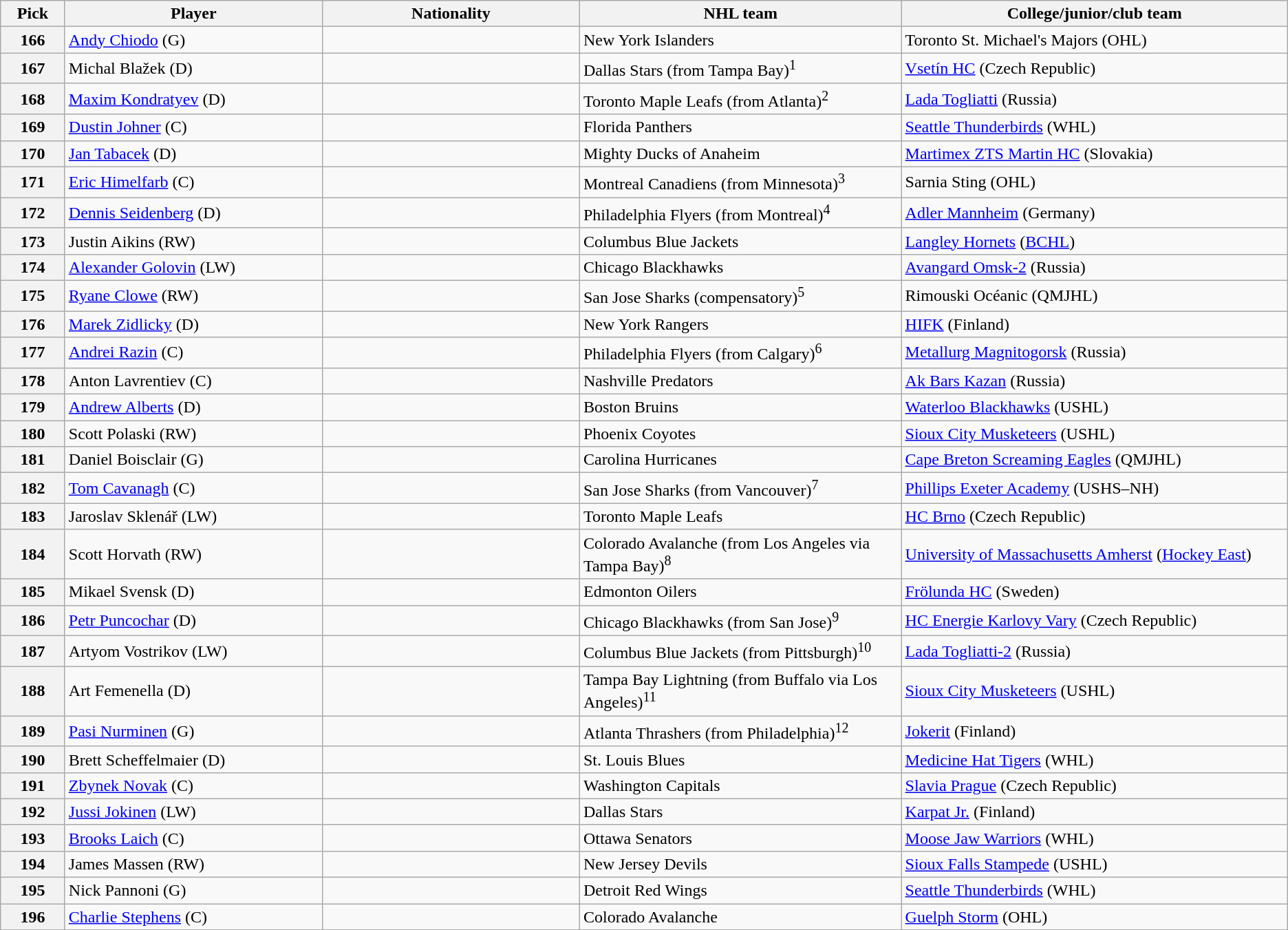<table class="wikitable">
<tr>
<th bgcolor="#DDDDFF" width="5%">Pick</th>
<th bgcolor="#DDDDFF" width="20%">Player</th>
<th bgcolor="#DDDDFF" width="20%">Nationality</th>
<th bgcolor="#DDDDFF" width="25%">NHL team</th>
<th bgcolor="#DDDDFF" width="30%">College/junior/club team</th>
</tr>
<tr>
<th>166</th>
<td><a href='#'>Andy Chiodo</a> (G)</td>
<td></td>
<td>New York Islanders</td>
<td>Toronto St. Michael's Majors (OHL)</td>
</tr>
<tr>
<th>167</th>
<td>Michal Blažek (D)</td>
<td></td>
<td>Dallas Stars (from Tampa Bay)<sup>1</sup></td>
<td><a href='#'>Vsetín HC</a> (Czech Republic)</td>
</tr>
<tr>
<th>168</th>
<td><a href='#'>Maxim Kondratyev</a> (D)</td>
<td></td>
<td>Toronto Maple Leafs (from Atlanta)<sup>2</sup></td>
<td><a href='#'>Lada Togliatti</a> (Russia)</td>
</tr>
<tr>
<th>169</th>
<td><a href='#'>Dustin Johner</a> (C)</td>
<td></td>
<td>Florida Panthers</td>
<td><a href='#'>Seattle Thunderbirds</a> (WHL)</td>
</tr>
<tr>
<th>170</th>
<td><a href='#'>Jan Tabacek</a> (D)</td>
<td></td>
<td>Mighty Ducks of Anaheim</td>
<td><a href='#'>Martimex ZTS Martin HC</a> (Slovakia)</td>
</tr>
<tr>
<th>171</th>
<td><a href='#'>Eric Himelfarb</a> (C)</td>
<td></td>
<td>Montreal Canadiens (from Minnesota)<sup>3</sup></td>
<td>Sarnia Sting (OHL)</td>
</tr>
<tr>
<th>172</th>
<td><a href='#'>Dennis Seidenberg</a> (D)</td>
<td></td>
<td>Philadelphia Flyers (from Montreal)<sup>4</sup></td>
<td><a href='#'>Adler Mannheim</a> (Germany)</td>
</tr>
<tr>
<th>173</th>
<td>Justin Aikins (RW)</td>
<td></td>
<td>Columbus Blue Jackets</td>
<td><a href='#'>Langley Hornets</a> (<a href='#'>BCHL</a>)</td>
</tr>
<tr>
<th>174</th>
<td><a href='#'>Alexander Golovin</a> (LW)</td>
<td></td>
<td>Chicago Blackhawks</td>
<td><a href='#'>Avangard Omsk-2</a> (Russia)</td>
</tr>
<tr>
<th>175</th>
<td><a href='#'>Ryane Clowe</a> (RW)</td>
<td></td>
<td>San Jose Sharks (compensatory)<sup>5</sup></td>
<td>Rimouski Océanic (QMJHL)</td>
</tr>
<tr>
<th>176</th>
<td><a href='#'>Marek Zidlicky</a> (D)</td>
<td></td>
<td>New York Rangers</td>
<td><a href='#'>HIFK</a> (Finland)</td>
</tr>
<tr>
<th>177</th>
<td><a href='#'>Andrei Razin</a> (C)</td>
<td></td>
<td>Philadelphia Flyers (from Calgary)<sup>6</sup></td>
<td><a href='#'>Metallurg Magnitogorsk</a> (Russia)</td>
</tr>
<tr>
<th>178</th>
<td>Anton Lavrentiev (C)</td>
<td></td>
<td>Nashville Predators</td>
<td><a href='#'>Ak Bars Kazan</a> (Russia)</td>
</tr>
<tr>
<th>179</th>
<td><a href='#'>Andrew Alberts</a> (D)</td>
<td></td>
<td>Boston Bruins</td>
<td><a href='#'>Waterloo Blackhawks</a> (USHL)</td>
</tr>
<tr>
<th>180</th>
<td>Scott Polaski (RW)</td>
<td></td>
<td>Phoenix Coyotes</td>
<td><a href='#'>Sioux City Musketeers</a> (USHL)</td>
</tr>
<tr>
<th>181</th>
<td>Daniel Boisclair (G)</td>
<td></td>
<td>Carolina Hurricanes</td>
<td><a href='#'>Cape Breton Screaming Eagles</a> (QMJHL)</td>
</tr>
<tr>
<th>182</th>
<td><a href='#'>Tom Cavanagh</a> (C)</td>
<td></td>
<td>San Jose Sharks (from Vancouver)<sup>7</sup></td>
<td><a href='#'>Phillips Exeter Academy</a> (USHS–NH)</td>
</tr>
<tr>
<th>183</th>
<td>Jaroslav Sklenář (LW)</td>
<td></td>
<td>Toronto Maple Leafs</td>
<td><a href='#'>HC Brno</a> (Czech Republic)</td>
</tr>
<tr>
<th>184</th>
<td>Scott Horvath (RW)</td>
<td></td>
<td>Colorado Avalanche (from Los Angeles via Tampa Bay)<sup>8</sup></td>
<td><a href='#'>University of Massachusetts Amherst</a> (<a href='#'>Hockey East</a>)</td>
</tr>
<tr>
<th>185</th>
<td>Mikael Svensk (D)</td>
<td></td>
<td>Edmonton Oilers</td>
<td><a href='#'>Frölunda HC</a> (Sweden)</td>
</tr>
<tr>
<th>186</th>
<td><a href='#'>Petr Puncochar</a> (D)</td>
<td></td>
<td>Chicago Blackhawks (from San Jose)<sup>9</sup></td>
<td><a href='#'>HC Energie Karlovy Vary</a> (Czech Republic)</td>
</tr>
<tr>
<th>187</th>
<td>Artyom Vostrikov (LW)</td>
<td></td>
<td>Columbus Blue Jackets (from Pittsburgh)<sup>10</sup></td>
<td><a href='#'>Lada Togliatti-2</a> (Russia)</td>
</tr>
<tr>
<th>188</th>
<td>Art Femenella (D)</td>
<td></td>
<td>Tampa Bay Lightning (from Buffalo via Los Angeles)<sup>11</sup></td>
<td><a href='#'>Sioux City Musketeers</a> (USHL)</td>
</tr>
<tr>
<th>189</th>
<td><a href='#'>Pasi Nurminen</a> (G)</td>
<td></td>
<td>Atlanta Thrashers (from Philadelphia)<sup>12</sup></td>
<td><a href='#'>Jokerit</a> (Finland)</td>
</tr>
<tr>
<th>190</th>
<td>Brett Scheffelmaier (D)</td>
<td></td>
<td>St. Louis Blues</td>
<td><a href='#'>Medicine Hat Tigers</a> (WHL)</td>
</tr>
<tr>
<th>191</th>
<td><a href='#'>Zbynek Novak</a> (C)</td>
<td></td>
<td>Washington Capitals</td>
<td><a href='#'>Slavia Prague</a> (Czech Republic)</td>
</tr>
<tr>
<th>192</th>
<td><a href='#'>Jussi Jokinen</a> (LW)</td>
<td></td>
<td>Dallas Stars</td>
<td><a href='#'>Karpat Jr.</a> (Finland)</td>
</tr>
<tr>
<th>193</th>
<td><a href='#'>Brooks Laich</a> (C)</td>
<td></td>
<td>Ottawa Senators</td>
<td><a href='#'>Moose Jaw Warriors</a> (WHL)</td>
</tr>
<tr>
<th>194</th>
<td>James Massen (RW)</td>
<td></td>
<td>New Jersey Devils</td>
<td><a href='#'>Sioux Falls Stampede</a> (USHL)</td>
</tr>
<tr>
<th>195</th>
<td>Nick Pannoni (G)</td>
<td></td>
<td>Detroit Red Wings</td>
<td><a href='#'>Seattle Thunderbirds</a> (WHL)</td>
</tr>
<tr>
<th>196</th>
<td><a href='#'>Charlie Stephens</a> (C)</td>
<td></td>
<td>Colorado Avalanche</td>
<td><a href='#'>Guelph Storm</a> (OHL)</td>
</tr>
</table>
